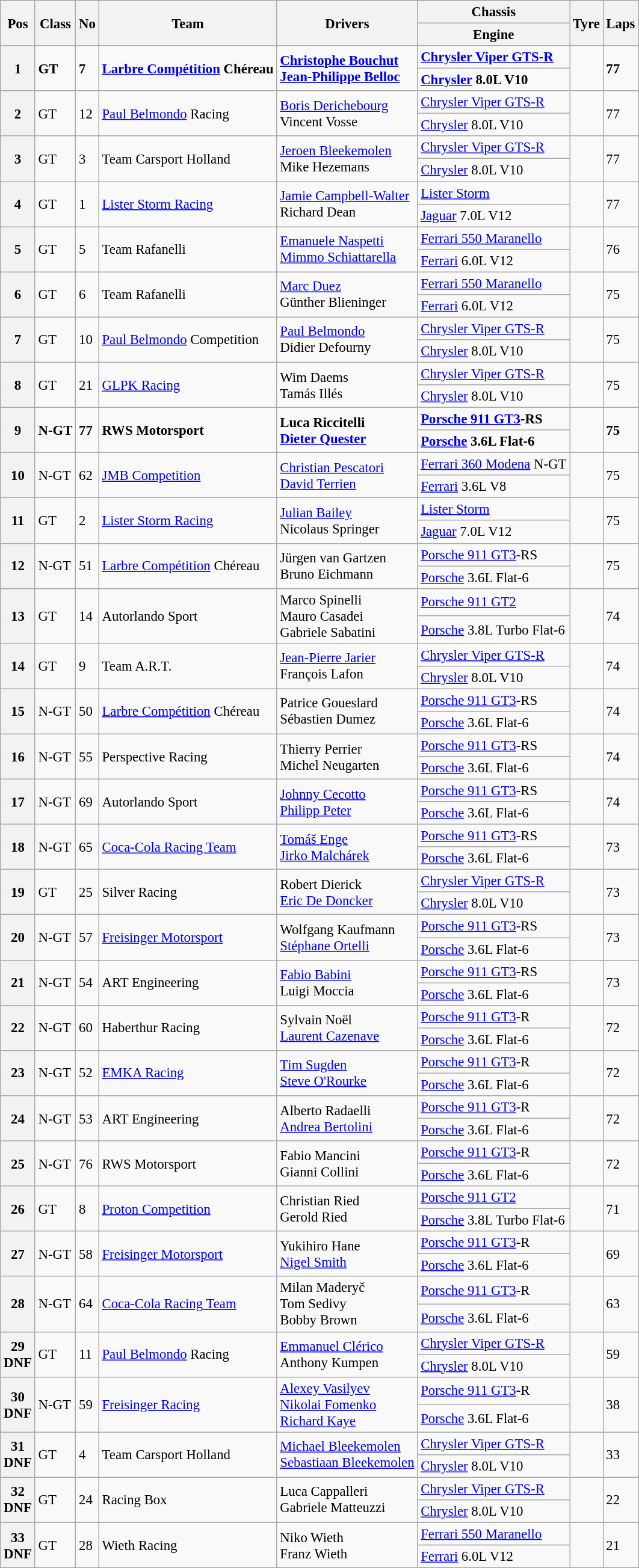<table class="wikitable" style="font-size: 95%;">
<tr>
<th rowspan=2>Pos</th>
<th rowspan=2>Class</th>
<th rowspan=2>No</th>
<th rowspan=2>Team</th>
<th rowspan=2>Drivers</th>
<th>Chassis</th>
<th rowspan=2>Tyre</th>
<th rowspan=2>Laps</th>
</tr>
<tr>
<th>Engine</th>
</tr>
<tr style="font-weight:bold">
<th rowspan=2>1</th>
<td rowspan=2>GT</td>
<td rowspan=2>7</td>
<td rowspan=2> <a href='#'>Larbre Compétition</a> Chéreau</td>
<td rowspan=2> <a href='#'>Christophe Bouchut</a><br> <a href='#'>Jean-Philippe Belloc</a></td>
<td><a href='#'>Chrysler Viper GTS-R</a></td>
<td rowspan=2></td>
<td rowspan=2>77</td>
</tr>
<tr style="font-weight:bold">
<td><a href='#'>Chrysler</a> 8.0L V10</td>
</tr>
<tr>
<th rowspan=2>2</th>
<td rowspan=2>GT</td>
<td rowspan=2>12</td>
<td rowspan=2> <a href='#'>Paul Belmondo</a> Racing</td>
<td rowspan=2> <a href='#'>Boris Derichebourg</a><br> Vincent Vosse</td>
<td><a href='#'>Chrysler Viper GTS-R</a></td>
<td rowspan=2></td>
<td rowspan=2>77</td>
</tr>
<tr>
<td><a href='#'>Chrysler</a> 8.0L V10</td>
</tr>
<tr>
<th rowspan=2>3</th>
<td rowspan=2>GT</td>
<td rowspan=2>3</td>
<td rowspan=2> Team Carsport Holland</td>
<td rowspan=2> <a href='#'>Jeroen Bleekemolen</a><br> Mike Hezemans</td>
<td><a href='#'>Chrysler Viper GTS-R</a></td>
<td rowspan=2></td>
<td rowspan=2>77</td>
</tr>
<tr>
<td><a href='#'>Chrysler</a> 8.0L V10</td>
</tr>
<tr>
<th rowspan=2>4</th>
<td rowspan=2>GT</td>
<td rowspan=2>1</td>
<td rowspan=2> <a href='#'>Lister Storm Racing</a></td>
<td rowspan=2> <a href='#'>Jamie Campbell-Walter</a><br> Richard Dean</td>
<td><a href='#'>Lister Storm</a></td>
<td rowspan=2></td>
<td rowspan=2>77</td>
</tr>
<tr>
<td><a href='#'>Jaguar</a> 7.0L V12</td>
</tr>
<tr>
<th rowspan=2>5</th>
<td rowspan=2>GT</td>
<td rowspan=2>5</td>
<td rowspan=2> Team Rafanelli</td>
<td rowspan=2> <a href='#'>Emanuele Naspetti</a><br> <a href='#'>Mimmo Schiattarella</a></td>
<td><a href='#'>Ferrari 550 Maranello</a></td>
<td rowspan=2></td>
<td rowspan=2>76</td>
</tr>
<tr>
<td><a href='#'>Ferrari</a> 6.0L V12</td>
</tr>
<tr>
<th rowspan=2>6</th>
<td rowspan=2>GT</td>
<td rowspan=2>6</td>
<td rowspan=2> Team Rafanelli</td>
<td rowspan=2> <a href='#'>Marc Duez</a><br> Günther Blieninger</td>
<td><a href='#'>Ferrari 550 Maranello</a></td>
<td rowspan=2></td>
<td rowspan=2>75</td>
</tr>
<tr>
<td><a href='#'>Ferrari</a> 6.0L V12</td>
</tr>
<tr>
<th rowspan=2>7</th>
<td rowspan=2>GT</td>
<td rowspan=2>10</td>
<td rowspan=2> <a href='#'>Paul Belmondo</a> Competition</td>
<td rowspan=2> <a href='#'>Paul Belmondo</a><br> Didier Defourny</td>
<td><a href='#'>Chrysler Viper GTS-R</a></td>
<td rowspan=2></td>
<td rowspan=2>75</td>
</tr>
<tr>
<td><a href='#'>Chrysler</a> 8.0L V10</td>
</tr>
<tr>
<th rowspan=2>8</th>
<td rowspan=2>GT</td>
<td rowspan=2>21</td>
<td rowspan=2> <a href='#'>GLPK Racing</a></td>
<td rowspan=2> Wim Daems<br> Tamás Illés</td>
<td><a href='#'>Chrysler Viper GTS-R</a></td>
<td rowspan=2></td>
<td rowspan=2>75</td>
</tr>
<tr>
<td><a href='#'>Chrysler</a> 8.0L V10</td>
</tr>
<tr style="font-weight:bold">
<th rowspan=2>9</th>
<td rowspan=2>N-GT</td>
<td rowspan=2>77</td>
<td rowspan=2> RWS Motorsport</td>
<td rowspan=2> Luca Riccitelli<br> <a href='#'>Dieter Quester</a></td>
<td><a href='#'>Porsche 911 GT3</a>-RS</td>
<td rowspan=2></td>
<td rowspan=2>75</td>
</tr>
<tr style="font-weight:bold">
<td><a href='#'>Porsche</a> 3.6L Flat-6</td>
</tr>
<tr>
<th rowspan=2>10</th>
<td rowspan=2>N-GT</td>
<td rowspan=2>62</td>
<td rowspan=2> <a href='#'>JMB Competition</a></td>
<td rowspan=2> <a href='#'>Christian Pescatori</a><br> <a href='#'>David Terrien</a></td>
<td><a href='#'>Ferrari 360 Modena</a> N-GT</td>
<td rowspan=2></td>
<td rowspan=2>75</td>
</tr>
<tr>
<td><a href='#'>Ferrari</a> 3.6L V8</td>
</tr>
<tr>
<th rowspan=2>11</th>
<td rowspan=2>GT</td>
<td rowspan=2>2</td>
<td rowspan=2> <a href='#'>Lister Storm Racing</a></td>
<td rowspan=2> <a href='#'>Julian Bailey</a><br> Nicolaus Springer</td>
<td><a href='#'>Lister Storm</a></td>
<td rowspan=2></td>
<td rowspan=2>75</td>
</tr>
<tr>
<td><a href='#'>Jaguar</a> 7.0L V12</td>
</tr>
<tr>
<th rowspan=2>12</th>
<td rowspan=2>N-GT</td>
<td rowspan=2>51</td>
<td rowspan=2> <a href='#'>Larbre Compétition</a> Chéreau</td>
<td rowspan=2> Jürgen van Gartzen<br> Bruno Eichmann</td>
<td><a href='#'>Porsche 911 GT3</a>-RS</td>
<td rowspan=2></td>
<td rowspan=2>75</td>
</tr>
<tr>
<td><a href='#'>Porsche</a> 3.6L Flat-6</td>
</tr>
<tr>
<th rowspan=2>13</th>
<td rowspan=2>GT</td>
<td rowspan=2>14</td>
<td rowspan=2> Autorlando Sport</td>
<td rowspan=2> Marco Spinelli<br> Mauro Casadei<br> Gabriele Sabatini</td>
<td><a href='#'>Porsche 911 GT2</a></td>
<td rowspan=2></td>
<td rowspan=2>74</td>
</tr>
<tr>
<td><a href='#'>Porsche</a> 3.8L Turbo Flat-6</td>
</tr>
<tr>
<th rowspan=2>14</th>
<td rowspan=2>GT</td>
<td rowspan=2>9</td>
<td rowspan=2> Team A.R.T.</td>
<td rowspan=2> <a href='#'>Jean-Pierre Jarier</a><br> François Lafon</td>
<td><a href='#'>Chrysler Viper GTS-R</a></td>
<td rowspan=2></td>
<td rowspan=2>74</td>
</tr>
<tr>
<td><a href='#'>Chrysler</a> 8.0L V10</td>
</tr>
<tr>
<th rowspan=2>15</th>
<td rowspan=2>N-GT</td>
<td rowspan=2>50</td>
<td rowspan=2> <a href='#'>Larbre Compétition</a> Chéreau</td>
<td rowspan=2> Patrice Goueslard<br> Sébastien Dumez</td>
<td><a href='#'>Porsche 911 GT3</a>-RS</td>
<td rowspan=2></td>
<td rowspan=2>74</td>
</tr>
<tr>
<td><a href='#'>Porsche</a> 3.6L Flat-6</td>
</tr>
<tr>
<th rowspan=2>16</th>
<td rowspan=2>N-GT</td>
<td rowspan=2>55</td>
<td rowspan=2> Perspective Racing</td>
<td rowspan=2> Thierry Perrier<br> Michel Neugarten</td>
<td><a href='#'>Porsche 911 GT3</a>-RS</td>
<td rowspan=2></td>
<td rowspan=2>74</td>
</tr>
<tr>
<td><a href='#'>Porsche</a> 3.6L Flat-6</td>
</tr>
<tr>
<th rowspan=2>17</th>
<td rowspan=2>N-GT</td>
<td rowspan=2>69</td>
<td rowspan=2> Autorlando Sport</td>
<td rowspan=2> <a href='#'>Johnny Cecotto</a><br> <a href='#'>Philipp Peter</a></td>
<td><a href='#'>Porsche 911 GT3</a>-RS</td>
<td rowspan=2></td>
<td rowspan=2>74</td>
</tr>
<tr>
<td><a href='#'>Porsche</a> 3.6L Flat-6</td>
</tr>
<tr>
<th rowspan=2>18</th>
<td rowspan=2>N-GT</td>
<td rowspan=2>65</td>
<td rowspan=2> <a href='#'>Coca-Cola Racing Team</a></td>
<td rowspan=2> <a href='#'>Tomáš Enge</a><br> <a href='#'>Jirko Malchárek</a></td>
<td><a href='#'>Porsche 911 GT3</a>-RS</td>
<td rowspan=2></td>
<td rowspan=2>73</td>
</tr>
<tr>
<td><a href='#'>Porsche</a> 3.6L Flat-6</td>
</tr>
<tr>
<th rowspan=2>19</th>
<td rowspan=2>GT</td>
<td rowspan=2>25</td>
<td rowspan=2> Silver Racing</td>
<td rowspan=2> Robert Dierick<br> <a href='#'>Eric De Doncker</a></td>
<td><a href='#'>Chrysler Viper GTS-R</a></td>
<td rowspan=2></td>
<td rowspan=2>73</td>
</tr>
<tr>
<td><a href='#'>Chrysler</a> 8.0L V10</td>
</tr>
<tr>
<th rowspan=2>20</th>
<td rowspan=2>N-GT</td>
<td rowspan=2>57</td>
<td rowspan=2> <a href='#'>Freisinger Motorsport</a></td>
<td rowspan=2> Wolfgang Kaufmann<br> <a href='#'>Stéphane Ortelli</a></td>
<td><a href='#'>Porsche 911 GT3</a>-RS</td>
<td rowspan=2></td>
<td rowspan=2>73</td>
</tr>
<tr>
<td><a href='#'>Porsche</a> 3.6L Flat-6</td>
</tr>
<tr>
<th rowspan=2>21</th>
<td rowspan=2>N-GT</td>
<td rowspan=2>54</td>
<td rowspan=2> ART Engineering</td>
<td rowspan=2> <a href='#'>Fabio Babini</a><br> Luigi Moccia</td>
<td><a href='#'>Porsche 911 GT3</a>-RS</td>
<td rowspan=2></td>
<td rowspan=2>73</td>
</tr>
<tr>
<td><a href='#'>Porsche</a> 3.6L Flat-6</td>
</tr>
<tr>
<th rowspan=2>22</th>
<td rowspan=2>N-GT</td>
<td rowspan=2>60</td>
<td rowspan=2> Haberthur Racing</td>
<td rowspan=2> Sylvain Noël<br> <a href='#'>Laurent Cazenave</a></td>
<td><a href='#'>Porsche 911 GT3</a>-R</td>
<td rowspan=2></td>
<td rowspan=2>72</td>
</tr>
<tr>
<td><a href='#'>Porsche</a> 3.6L Flat-6</td>
</tr>
<tr>
<th rowspan=2>23</th>
<td rowspan=2>N-GT</td>
<td rowspan=2>52</td>
<td rowspan=2> <a href='#'>EMKA Racing</a></td>
<td rowspan=2> <a href='#'>Tim Sugden</a><br> <a href='#'>Steve O'Rourke</a></td>
<td><a href='#'>Porsche 911 GT3</a>-R</td>
<td rowspan=2></td>
<td rowspan=2>72</td>
</tr>
<tr>
<td><a href='#'>Porsche</a> 3.6L Flat-6</td>
</tr>
<tr>
<th rowspan=2>24</th>
<td rowspan=2>N-GT</td>
<td rowspan=2>53</td>
<td rowspan=2> ART Engineering</td>
<td rowspan=2> Alberto Radaelli<br> <a href='#'>Andrea Bertolini</a></td>
<td><a href='#'>Porsche 911 GT3</a>-R</td>
<td rowspan=2></td>
<td rowspan=2>72</td>
</tr>
<tr>
<td><a href='#'>Porsche</a> 3.6L Flat-6</td>
</tr>
<tr>
<th rowspan=2>25</th>
<td rowspan=2>N-GT</td>
<td rowspan=2>76</td>
<td rowspan=2> RWS Motorsport</td>
<td rowspan=2> Fabio Mancini<br> Gianni Collini</td>
<td><a href='#'>Porsche 911 GT3</a>-R</td>
<td rowspan=2></td>
<td rowspan=2>72</td>
</tr>
<tr>
<td><a href='#'>Porsche</a> 3.6L Flat-6</td>
</tr>
<tr>
<th rowspan=2>26</th>
<td rowspan=2>GT</td>
<td rowspan=2>8</td>
<td rowspan=2> <a href='#'>Proton Competition</a></td>
<td rowspan=2> Christian Ried<br> Gerold Ried</td>
<td><a href='#'>Porsche 911 GT2</a></td>
<td rowspan=2></td>
<td rowspan=2>71</td>
</tr>
<tr>
<td><a href='#'>Porsche</a> 3.8L Turbo Flat-6</td>
</tr>
<tr>
<th rowspan=2>27</th>
<td rowspan=2>N-GT</td>
<td rowspan=2>58</td>
<td rowspan=2> <a href='#'>Freisinger Motorsport</a></td>
<td rowspan=2> Yukihiro Hane<br> <a href='#'>Nigel Smith</a></td>
<td><a href='#'>Porsche 911 GT3</a>-R</td>
<td rowspan=2></td>
<td rowspan=2>69</td>
</tr>
<tr>
<td><a href='#'>Porsche</a> 3.6L Flat-6</td>
</tr>
<tr>
<th rowspan=2>28</th>
<td rowspan=2>N-GT</td>
<td rowspan=2>64</td>
<td rowspan=2> <a href='#'>Coca-Cola Racing Team</a></td>
<td rowspan=2> Milan Maderyč<br> Tom Sedivy<br> Bobby Brown</td>
<td><a href='#'>Porsche 911 GT3</a>-R</td>
<td rowspan=2></td>
<td rowspan=2>63</td>
</tr>
<tr>
<td><a href='#'>Porsche</a> 3.6L Flat-6</td>
</tr>
<tr>
<th rowspan=2>29<br>DNF</th>
<td rowspan=2>GT</td>
<td rowspan=2>11</td>
<td rowspan=2> <a href='#'>Paul Belmondo</a> Racing</td>
<td rowspan=2> <a href='#'>Emmanuel Clérico</a><br> Anthony Kumpen</td>
<td><a href='#'>Chrysler Viper GTS-R</a></td>
<td rowspan=2></td>
<td rowspan=2>59</td>
</tr>
<tr>
<td><a href='#'>Chrysler</a> 8.0L V10</td>
</tr>
<tr>
<th rowspan=2>30<br>DNF</th>
<td rowspan=2>N-GT</td>
<td rowspan=2>59</td>
<td rowspan=2> <a href='#'>Freisinger Racing</a></td>
<td rowspan=2> <a href='#'>Alexey Vasilyev</a><br> <a href='#'>Nikolai Fomenko</a><br> <a href='#'>Richard Kaye</a></td>
<td><a href='#'>Porsche 911 GT3</a>-R</td>
<td rowspan=2></td>
<td rowspan=2>38</td>
</tr>
<tr>
<td><a href='#'>Porsche</a> 3.6L Flat-6</td>
</tr>
<tr>
<th rowspan=2>31<br>DNF</th>
<td rowspan=2>GT</td>
<td rowspan=2>4</td>
<td rowspan=2> Team Carsport Holland</td>
<td rowspan=2> <a href='#'>Michael Bleekemolen</a><br> <a href='#'>Sebastiaan Bleekemolen</a></td>
<td><a href='#'>Chrysler Viper GTS-R</a></td>
<td rowspan=2></td>
<td rowspan=2>33</td>
</tr>
<tr>
<td><a href='#'>Chrysler</a> 8.0L V10</td>
</tr>
<tr>
<th rowspan=2>32<br>DNF</th>
<td rowspan=2>GT</td>
<td rowspan=2>24</td>
<td rowspan=2> Racing Box</td>
<td rowspan=2> Luca Cappalleri<br> Gabriele Matteuzzi</td>
<td><a href='#'>Chrysler Viper GTS-R</a></td>
<td rowspan=2></td>
<td rowspan=2>22</td>
</tr>
<tr>
<td><a href='#'>Chrysler</a> 8.0L V10</td>
</tr>
<tr>
<th rowspan=2>33<br>DNF</th>
<td rowspan=2>GT</td>
<td rowspan=2>28</td>
<td rowspan=2> Wieth Racing</td>
<td rowspan=2> Niko Wieth<br> Franz Wieth</td>
<td><a href='#'>Ferrari 550 Maranello</a></td>
<td rowspan=2></td>
<td rowspan=2>21</td>
</tr>
<tr>
<td><a href='#'>Ferrari</a> 6.0L V12</td>
</tr>
</table>
